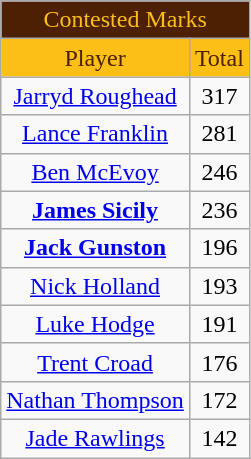<table class="wikitable" style="text-align:center;">
<tr>
<td colspan="2" style="text-align:center; background: #4D2004; color: #FBBF15">Contested Marks</td>
</tr>
<tr>
<td style="text-align:center; background: #FBBF15; color: #4D2004">Player</td>
<td style="text-align:center; background: #FBBF15; color: #4D2004">Total</td>
</tr>
<tr>
<td><a href='#'>Jarryd Roughead</a></td>
<td>317</td>
</tr>
<tr>
<td><a href='#'>Lance Franklin</a></td>
<td>281</td>
</tr>
<tr>
<td><a href='#'>Ben McEvoy</a></td>
<td>246</td>
</tr>
<tr>
<td><strong><a href='#'>James Sicily</a></strong></td>
<td>236</td>
</tr>
<tr>
<td><strong><a href='#'>Jack Gunston</a></strong></td>
<td>196</td>
</tr>
<tr>
<td><a href='#'>Nick Holland</a></td>
<td>193</td>
</tr>
<tr>
<td><a href='#'>Luke Hodge</a></td>
<td>191</td>
</tr>
<tr>
<td><a href='#'>Trent Croad</a></td>
<td>176</td>
</tr>
<tr>
<td><a href='#'>Nathan Thompson</a></td>
<td>172</td>
</tr>
<tr>
<td><a href='#'>Jade Rawlings</a></td>
<td>142</td>
</tr>
</table>
